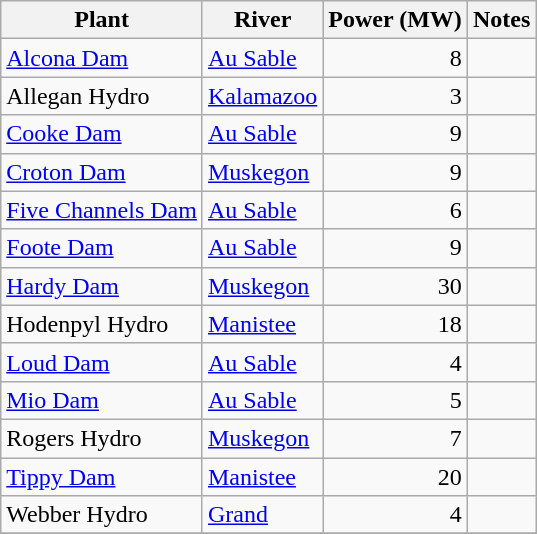<table class="wikitable sortable">
<tr>
<th>Plant</th>
<th>River</th>
<th>Power (MW)</th>
<th>Notes</th>
</tr>
<tr>
<td><a href='#'>Alcona Dam</a></td>
<td><a href='#'>Au Sable</a></td>
<td align= "right">8</td>
<td></td>
</tr>
<tr>
<td>Allegan Hydro</td>
<td><a href='#'>Kalamazoo</a></td>
<td align= "right">3</td>
<td></td>
</tr>
<tr>
<td><a href='#'>Cooke Dam</a></td>
<td><a href='#'>Au Sable</a></td>
<td align= "right">9</td>
<td></td>
</tr>
<tr>
<td><a href='#'>Croton Dam</a></td>
<td><a href='#'>Muskegon</a></td>
<td align= "right">9</td>
<td></td>
</tr>
<tr>
<td><a href='#'>Five Channels Dam</a></td>
<td><a href='#'>Au Sable</a></td>
<td align= "right">6</td>
<td></td>
</tr>
<tr>
<td><a href='#'>Foote Dam</a></td>
<td><a href='#'>Au Sable</a></td>
<td align= "right">9</td>
<td></td>
</tr>
<tr>
<td><a href='#'>Hardy Dam</a></td>
<td><a href='#'>Muskegon</a></td>
<td align= "right">30</td>
<td></td>
</tr>
<tr>
<td>Hodenpyl Hydro</td>
<td><a href='#'>Manistee</a></td>
<td align= "right">18</td>
<td></td>
</tr>
<tr>
<td><a href='#'>Loud Dam</a></td>
<td><a href='#'>Au Sable</a></td>
<td align= "right">4</td>
<td></td>
</tr>
<tr>
<td><a href='#'>Mio Dam</a></td>
<td><a href='#'>Au Sable</a></td>
<td align= "right">5</td>
<td></td>
</tr>
<tr>
<td>Rogers Hydro</td>
<td><a href='#'>Muskegon</a></td>
<td align= "right">7</td>
<td></td>
</tr>
<tr>
<td><a href='#'>Tippy Dam</a></td>
<td><a href='#'>Manistee</a></td>
<td align= "right">20</td>
<td></td>
</tr>
<tr>
<td>Webber Hydro</td>
<td><a href='#'>Grand</a></td>
<td align= "right">4</td>
<td></td>
</tr>
<tr>
</tr>
</table>
